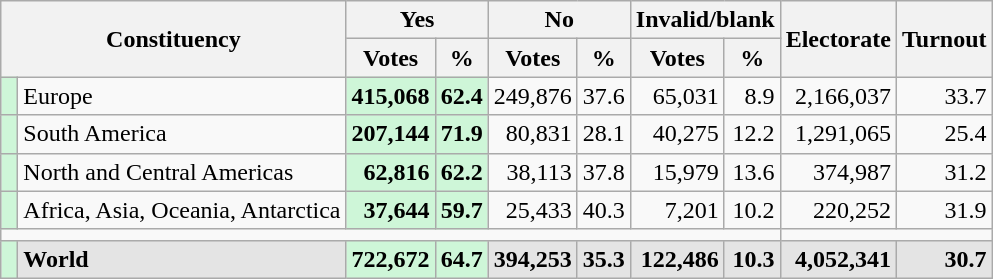<table class="wikitable sortable" style=text-align:right>
<tr>
<th rowspan=2 colspan=2>Constituency</th>
<th colspan=2> Yes</th>
<th colspan=2> No</th>
<th colspan=2>Invalid/blank</th>
<th rowspan=2>Electorate</th>
<th rowspan=2>Turnout</th>
</tr>
<tr>
<th>Votes</th>
<th>%</th>
<th>Votes</th>
<th>%</th>
<th>Votes</th>
<th>%</th>
</tr>
<tr>
<td style="background:#CEF6D8;"> </td>
<td align=left>Europe</td>
<td style="background:#CEF6D8;"><strong>415,068</strong></td>
<td style="background:#CEF6D8;"><strong>62.4</strong></td>
<td>249,876</td>
<td>37.6</td>
<td>65,031</td>
<td>8.9</td>
<td>2,166,037</td>
<td>33.7</td>
</tr>
<tr>
<td style="background:#CEF6D8;"> </td>
<td align=left>South America</td>
<td style="background:#CEF6D8;"><strong>207,144</strong></td>
<td style="background:#CEF6D8;"><strong>71.9</strong></td>
<td>80,831</td>
<td>28.1</td>
<td>40,275</td>
<td>12.2</td>
<td>1,291,065</td>
<td>25.4</td>
</tr>
<tr>
<td style="background:#CEF6D8;"> </td>
<td align=left>North and Central Americas</td>
<td style="background:#CEF6D8;"><strong>62,816</strong></td>
<td style="background:#CEF6D8;"><strong>62.2</strong></td>
<td>38,113</td>
<td>37.8</td>
<td>15,979</td>
<td>13.6</td>
<td>374,987</td>
<td>31.2</td>
</tr>
<tr>
<td style="background:#CEF6D8;"> </td>
<td align=left>Africa, Asia, Oceania, Antarctica</td>
<td style="background:#CEF6D8;"><strong>37,644</strong></td>
<td style="background:#CEF6D8;"><strong>59.7</strong></td>
<td>25,433</td>
<td>40.3</td>
<td>7,201</td>
<td>10.2</td>
<td>220,252</td>
<td>31.9</td>
</tr>
<tr>
<td colspan=8></td>
</tr>
<tr>
<td style="background:#CEF6D8;"> </td>
<td style="background:#E4E4E4;" align=left><strong>World</strong></td>
<td style="background:#CEF6D8;"><strong>722,672</strong></td>
<td style="background:#CEF6D8;"><strong>64.7</strong></td>
<td style="background:#E4E4E4;"><strong>394,253</strong></td>
<td style="background:#E4E4E4;"><strong>35.3</strong></td>
<td style="background:#E4E4E4;"><strong>122,486</strong></td>
<td style="background:#E4E4E4;"><strong>10.3</strong></td>
<td style="background:#E4E4E4;"><strong>4,052,341</strong></td>
<td style="background:#E4E4E4;"><strong>30.7</strong></td>
</tr>
</table>
